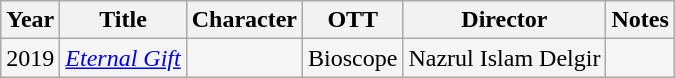<table class="wikitable sortable" style="background:#F5F5F5;">
<tr>
<th>Year</th>
<th>Title</th>
<th>Character</th>
<th>OTT</th>
<th>Director</th>
<th>Notes</th>
</tr>
<tr>
<td>2019</td>
<td><em><a href='#'>Eternal Gift</a></em></td>
<td></td>
<td>Bioscope</td>
<td>Nazrul Islam Delgir</td>
<td></td>
</tr>
</table>
